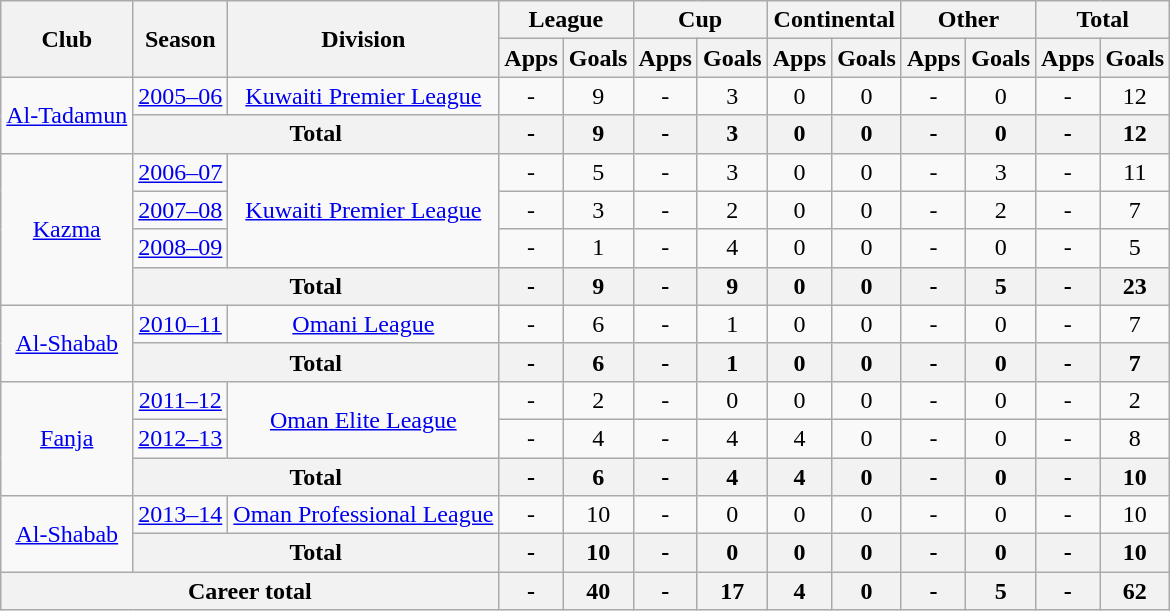<table class="wikitable" style="text-align: center;">
<tr>
<th rowspan="2">Club</th>
<th rowspan="2">Season</th>
<th rowspan="2">Division</th>
<th colspan="2">League</th>
<th colspan="2">Cup</th>
<th colspan="2">Continental</th>
<th colspan="2">Other</th>
<th colspan="2">Total</th>
</tr>
<tr>
<th>Apps</th>
<th>Goals</th>
<th>Apps</th>
<th>Goals</th>
<th>Apps</th>
<th>Goals</th>
<th>Apps</th>
<th>Goals</th>
<th>Apps</th>
<th>Goals</th>
</tr>
<tr>
<td rowspan="2"><a href='#'>Al-Tadamun</a></td>
<td><a href='#'>2005–06</a></td>
<td rowspan="1"><a href='#'>Kuwaiti Premier League</a></td>
<td>-</td>
<td>9</td>
<td>-</td>
<td>3</td>
<td>0</td>
<td>0</td>
<td>-</td>
<td>0</td>
<td>-</td>
<td>12</td>
</tr>
<tr>
<th colspan="2">Total</th>
<th>-</th>
<th>9</th>
<th>-</th>
<th>3</th>
<th>0</th>
<th>0</th>
<th>-</th>
<th>0</th>
<th>-</th>
<th>12</th>
</tr>
<tr>
<td rowspan="4"><a href='#'>Kazma</a></td>
<td><a href='#'>2006–07</a></td>
<td rowspan="3"><a href='#'>Kuwaiti Premier League</a></td>
<td>-</td>
<td>5</td>
<td>-</td>
<td>3</td>
<td>0</td>
<td>0</td>
<td>-</td>
<td>3</td>
<td>-</td>
<td>11</td>
</tr>
<tr>
<td><a href='#'>2007–08</a></td>
<td>-</td>
<td>3</td>
<td>-</td>
<td>2</td>
<td>0</td>
<td>0</td>
<td>-</td>
<td>2</td>
<td>-</td>
<td>7</td>
</tr>
<tr>
<td><a href='#'>2008–09</a></td>
<td>-</td>
<td>1</td>
<td>-</td>
<td>4</td>
<td>0</td>
<td>0</td>
<td>-</td>
<td>0</td>
<td>-</td>
<td>5</td>
</tr>
<tr>
<th colspan="2">Total</th>
<th>-</th>
<th>9</th>
<th>-</th>
<th>9</th>
<th>0</th>
<th>0</th>
<th>-</th>
<th>5</th>
<th>-</th>
<th>23</th>
</tr>
<tr>
<td rowspan="2"><a href='#'>Al-Shabab</a></td>
<td><a href='#'>2010–11</a></td>
<td rowspan="1"><a href='#'>Omani League</a></td>
<td>-</td>
<td>6</td>
<td>-</td>
<td>1</td>
<td>0</td>
<td>0</td>
<td>-</td>
<td>0</td>
<td>-</td>
<td>7</td>
</tr>
<tr>
<th colspan="2">Total</th>
<th>-</th>
<th>6</th>
<th>-</th>
<th>1</th>
<th>0</th>
<th>0</th>
<th>-</th>
<th>0</th>
<th>-</th>
<th>7</th>
</tr>
<tr>
<td rowspan="3"><a href='#'>Fanja</a></td>
<td><a href='#'>2011–12</a></td>
<td rowspan="2"><a href='#'>Oman Elite League</a></td>
<td>-</td>
<td>2</td>
<td>-</td>
<td>0</td>
<td>0</td>
<td>0</td>
<td>-</td>
<td>0</td>
<td>-</td>
<td>2</td>
</tr>
<tr>
<td><a href='#'>2012–13</a></td>
<td>-</td>
<td>4</td>
<td>-</td>
<td>4</td>
<td>4</td>
<td>0</td>
<td>-</td>
<td>0</td>
<td>-</td>
<td>8</td>
</tr>
<tr>
<th colspan="2">Total</th>
<th>-</th>
<th>6</th>
<th>-</th>
<th>4</th>
<th>4</th>
<th>0</th>
<th>-</th>
<th>0</th>
<th>-</th>
<th>10</th>
</tr>
<tr>
<td rowspan="2"><a href='#'>Al-Shabab</a></td>
<td><a href='#'>2013–14</a></td>
<td rowspan="1"><a href='#'>Oman Professional League</a></td>
<td>-</td>
<td>10</td>
<td>-</td>
<td>0</td>
<td>0</td>
<td>0</td>
<td>-</td>
<td>0</td>
<td>-</td>
<td>10</td>
</tr>
<tr>
<th colspan="2">Total</th>
<th>-</th>
<th>10</th>
<th>-</th>
<th>0</th>
<th>0</th>
<th>0</th>
<th>-</th>
<th>0</th>
<th>-</th>
<th>10</th>
</tr>
<tr>
<th colspan="3">Career total</th>
<th>-</th>
<th>40</th>
<th>-</th>
<th>17</th>
<th>4</th>
<th>0</th>
<th>-</th>
<th>5</th>
<th>-</th>
<th>62</th>
</tr>
</table>
